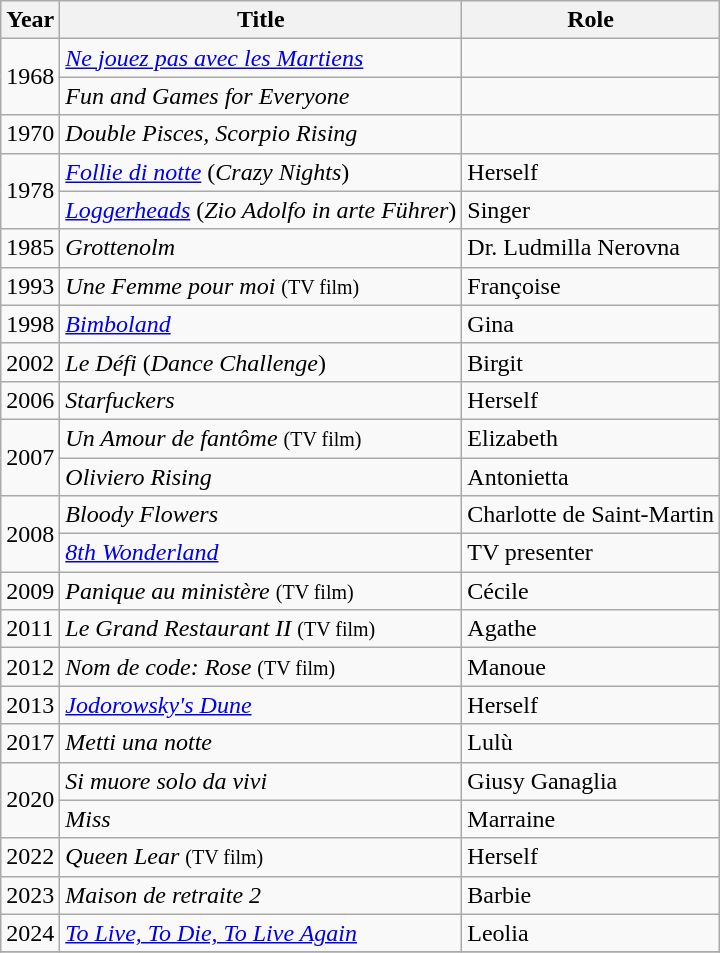<table class="wikitable">
<tr>
<th>Year</th>
<th>Title</th>
<th>Role</th>
</tr>
<tr>
<td rowspan="2">1968</td>
<td><em><a href='#'>Ne jouez pas avec les Martiens</a></em></td>
<td></td>
</tr>
<tr>
<td><em>Fun and Games for Everyone</em></td>
<td></td>
</tr>
<tr>
<td>1970</td>
<td><em>Double Pisces, Scorpio Rising</em></td>
<td></td>
</tr>
<tr>
<td rowspan="2">1978</td>
<td><em><a href='#'>Follie di notte</a></em> (<em>Crazy Nights</em>)</td>
<td>Herself</td>
</tr>
<tr>
<td><em><a href='#'>Loggerheads</a></em> (<em>Zio Adolfo in arte Führer</em>)</td>
<td>Singer</td>
</tr>
<tr>
<td>1985</td>
<td><em>Grottenolm</em></td>
<td>Dr. Ludmilla Nerovna</td>
</tr>
<tr>
<td>1993</td>
<td><em>Une Femme pour moi</em> <small>(TV film)</small></td>
<td>Françoise</td>
</tr>
<tr>
<td>1998</td>
<td><em><a href='#'>Bimboland</a></em></td>
<td>Gina</td>
</tr>
<tr>
<td>2002</td>
<td><em>Le Défi</em> (<em>Dance Challenge</em>)</td>
<td>Birgit</td>
</tr>
<tr>
<td>2006</td>
<td><em>Starfuckers</em></td>
<td>Herself</td>
</tr>
<tr>
<td rowspan="2">2007</td>
<td><em>Un Amour de fantôme</em> <small>(TV film)</small></td>
<td>Elizabeth</td>
</tr>
<tr>
<td><em>Oliviero Rising</em></td>
<td>Antonietta</td>
</tr>
<tr>
<td rowspan="2">2008</td>
<td><em>Bloody Flowers</em></td>
<td>Charlotte de Saint-Martin</td>
</tr>
<tr>
<td><em><a href='#'>8th Wonderland</a></em></td>
<td>TV presenter</td>
</tr>
<tr>
<td>2009</td>
<td><em>Panique au ministère</em> <small>(TV film)</small></td>
<td>Cécile</td>
</tr>
<tr>
<td>2011</td>
<td><em>Le Grand Restaurant II</em> <small>(TV film)</small></td>
<td>Agathe</td>
</tr>
<tr>
<td>2012</td>
<td><em>Nom de code: Rose</em> <small>(TV film)</small></td>
<td>Manoue</td>
</tr>
<tr>
<td>2013</td>
<td><em><a href='#'>Jodorowsky's Dune</a></em></td>
<td>Herself</td>
</tr>
<tr>
<td>2017</td>
<td><em>Metti una notte</em></td>
<td>Lulù</td>
</tr>
<tr>
<td rowspan="2">2020</td>
<td><em>Si muore solo da vivi</em></td>
<td>Giusy Ganaglia</td>
</tr>
<tr>
<td><em>Miss</em></td>
<td>Marraine</td>
</tr>
<tr>
<td>2022</td>
<td><em>Queen Lear</em> <small>(TV film)</small></td>
<td>Herself</td>
</tr>
<tr>
<td>2023</td>
<td><em>Maison de retraite 2</em></td>
<td>Barbie</td>
</tr>
<tr>
<td>2024</td>
<td><em><a href='#'>To Live, To Die, To Live Again</a></em></td>
<td>Leolia</td>
</tr>
<tr>
</tr>
</table>
